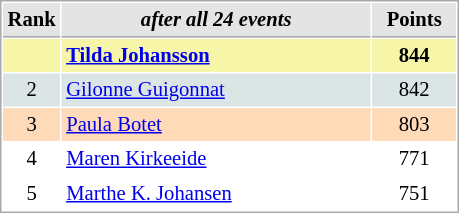<table cellspacing="1" cellpadding="3" style="border:1px solid #AAAAAA;font-size:86%">
<tr style="background-color: #E4E4E4;">
<th style="border-bottom:1px solid #AAAAAA; width: 10px;">Rank</th>
<th style="border-bottom:1px solid #AAAAAA; width: 200px;"><em>after all 24 events</em></th>
<th style="border-bottom:1px solid #AAAAAA; width: 50px;">Points</th>
</tr>
<tr style="background:#f7f6a8;">
<td style="text-align:center"></td>
<td> <strong><a href='#'>Tildа Johansson</a></strong></td>
<td align=center><strong>844</strong></td>
</tr>
<tr style="background:#dce5e5;">
<td align=center>2</td>
<td> <a href='#'>Gilonne Guigonnat</a></td>
<td align=center>842</td>
</tr>
<tr style="background:#ffdab9;">
<td align=center>3</td>
<td> <a href='#'>Paula Botet</a></td>
<td align=center>803</td>
</tr>
<tr>
<td align=center>4</td>
<td> <a href='#'>Maren Kirkeeide</a></td>
<td align=center>771</td>
</tr>
<tr>
<td align=center>5</td>
<td> <a href='#'>Marthe K. Johansen</a></td>
<td align=center>751</td>
</tr>
</table>
